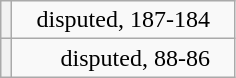<table class="wikitable">
<tr>
<th></th>
<td style="padding-left: 1em; padding-right: 1em;" align="right">disputed, 187-184</td>
</tr>
<tr>
<th></th>
<td style="padding-left: 1em; padding-right: 1em;" align="right">disputed, 88-86</td>
</tr>
</table>
